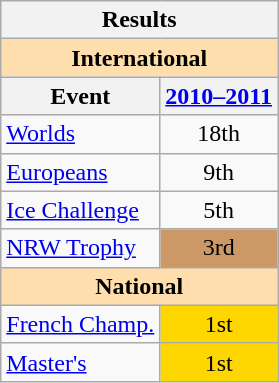<table class="wikitable" style="text-align:center">
<tr>
<th colspan=2 align=center><strong>Results</strong></th>
</tr>
<tr>
<th style="background-color: #ffdead; " colspan=2 align=center><strong>International</strong></th>
</tr>
<tr>
<th>Event</th>
<th><a href='#'>2010–2011</a></th>
</tr>
<tr>
<td align=left><a href='#'>Worlds</a></td>
<td>18th</td>
</tr>
<tr>
<td align=left><a href='#'>Europeans</a></td>
<td>9th</td>
</tr>
<tr>
<td align=left><a href='#'>Ice Challenge</a></td>
<td>5th</td>
</tr>
<tr>
<td align=left><a href='#'>NRW Trophy</a></td>
<td bgcolor=cc9966>3rd</td>
</tr>
<tr>
<th style="background-color: #ffdead; " colspan=2 align=center><strong>National</strong></th>
</tr>
<tr>
<td align=left><a href='#'>French Champ.</a></td>
<td bgcolor=gold>1st</td>
</tr>
<tr>
<td align=left><a href='#'>Master's</a></td>
<td bgcolor=gold>1st</td>
</tr>
</table>
